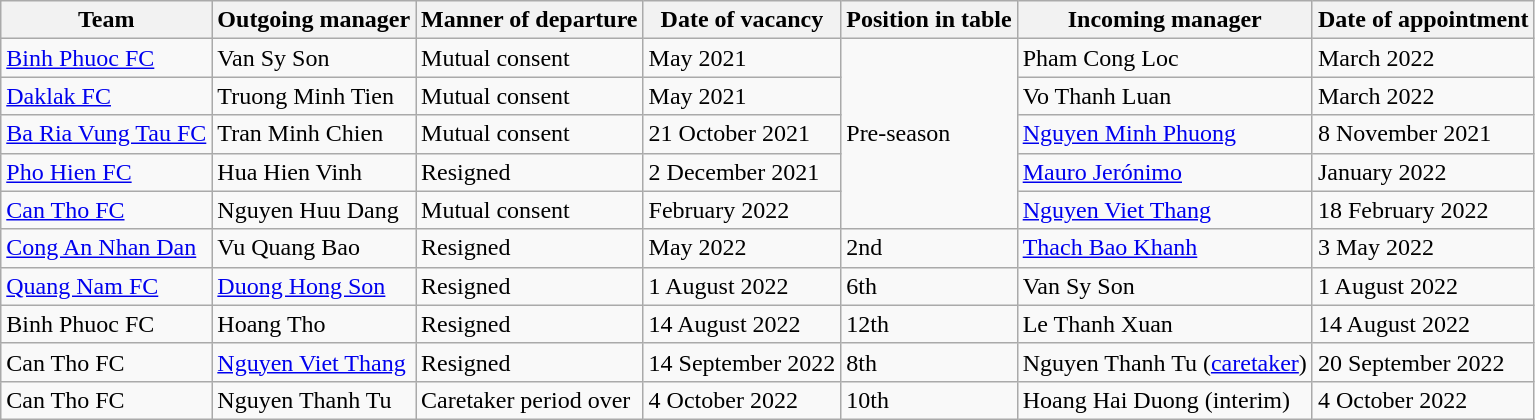<table class="wikitable sortable">
<tr>
<th>Team</th>
<th>Outgoing manager</th>
<th>Manner of departure</th>
<th>Date of vacancy</th>
<th>Position in table</th>
<th>Incoming manager</th>
<th>Date of appointment</th>
</tr>
<tr>
<td><a href='#'>Binh Phuoc FC</a></td>
<td> Van Sy Son</td>
<td>Mutual consent</td>
<td>May 2021</td>
<td rowspan=5>Pre-season</td>
<td> Pham Cong Loc</td>
<td>March 2022</td>
</tr>
<tr>
<td><a href='#'>Daklak FC</a></td>
<td> Truong Minh Tien</td>
<td>Mutual consent</td>
<td>May 2021</td>
<td> Vo Thanh Luan</td>
<td>March 2022</td>
</tr>
<tr>
<td><a href='#'>Ba Ria Vung Tau FC</a></td>
<td> Tran Minh Chien</td>
<td>Mutual consent</td>
<td>21 October 2021</td>
<td> <a href='#'>Nguyen Minh Phuong</a></td>
<td>8 November 2021</td>
</tr>
<tr>
<td><a href='#'>Pho Hien FC</a></td>
<td> Hua Hien Vinh</td>
<td>Resigned</td>
<td>2 December 2021</td>
<td> <a href='#'>Mauro Jerónimo</a></td>
<td>January 2022</td>
</tr>
<tr>
<td><a href='#'>Can Tho FC</a></td>
<td> Nguyen Huu Dang</td>
<td>Mutual consent</td>
<td>February 2022</td>
<td> <a href='#'>Nguyen Viet Thang</a></td>
<td>18 February 2022</td>
</tr>
<tr>
<td><a href='#'>Cong An Nhan Dan</a></td>
<td> Vu Quang Bao</td>
<td>Resigned</td>
<td>May 2022</td>
<td>2nd</td>
<td> <a href='#'>Thach Bao Khanh</a></td>
<td>3 May 2022</td>
</tr>
<tr>
<td><a href='#'>Quang Nam FC</a></td>
<td> <a href='#'>Duong Hong Son</a></td>
<td>Resigned</td>
<td>1 August 2022</td>
<td>6th</td>
<td> Van Sy Son</td>
<td>1 August 2022</td>
</tr>
<tr>
<td>Binh Phuoc FC</td>
<td> Hoang Tho</td>
<td>Resigned</td>
<td>14 August 2022</td>
<td>12th</td>
<td> Le Thanh Xuan</td>
<td>14 August 2022</td>
</tr>
<tr>
<td>Can Tho FC</td>
<td> <a href='#'>Nguyen Viet Thang</a></td>
<td>Resigned</td>
<td>14 September 2022</td>
<td>8th</td>
<td> Nguyen Thanh Tu (<a href='#'>caretaker</a>)</td>
<td>20 September 2022</td>
</tr>
<tr>
<td>Can Tho FC</td>
<td> Nguyen Thanh Tu</td>
<td>Caretaker period over</td>
<td>4 October 2022</td>
<td>10th</td>
<td> Hoang Hai Duong (interim)</td>
<td>4 October 2022</td>
</tr>
</table>
